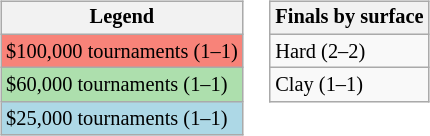<table>
<tr valign=top>
<td><br><table class=wikitable style="font-size:85%">
<tr>
<th>Legend</th>
</tr>
<tr style="background:#f88379;">
<td>$100,000 tournaments (1–1)</td>
</tr>
<tr style="background:#addfad;">
<td>$60,000 tournaments (1–1)</td>
</tr>
<tr style="background:lightblue;">
<td>$25,000 tournaments (1–1)</td>
</tr>
</table>
</td>
<td><br><table class=wikitable style="font-size:85%">
<tr>
<th>Finals by surface</th>
</tr>
<tr>
<td>Hard (2–2)</td>
</tr>
<tr>
<td>Clay (1–1)</td>
</tr>
</table>
</td>
</tr>
</table>
